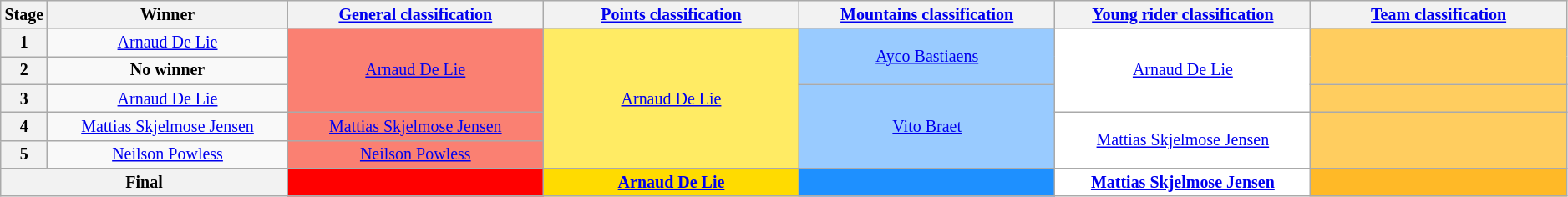<table class="wikitable" style="text-align: center; font-size:smaller;">
<tr style="background:#efefef;">
<th style="width:1%;">Stage</th>
<th style="width:15.5%;">Winner</th>
<th style="width:16.5%;"><a href='#'>General classification</a><br></th>
<th style="width:16.5%;"><a href='#'>Points classification</a><br></th>
<th style="width:16.5%;"><a href='#'>Mountains classification</a><br></th>
<th style="width:16.5%;"><a href='#'>Young rider classification</a><br></th>
<th style="width:16.5%;"><a href='#'>Team classification</a></th>
</tr>
<tr>
<th>1</th>
<td><a href='#'>Arnaud De Lie</a></td>
<td style="background:salmon;"  rowspan="3"><a href='#'>Arnaud De Lie</a></td>
<td style="background:#FFEB64;"  rowspan="5"><a href='#'>Arnaud De Lie</a></td>
<td style="background:#99CBFF;"  rowspan="2"><a href='#'>Ayco Bastiaens</a></td>
<td style="background:white;"  rowspan="3"><a href='#'>Arnaud De Lie</a></td>
<td style="background:#FFCD5F;"  rowspan="2"></td>
</tr>
<tr>
<th>2</th>
<td><strong>No winner</strong></td>
</tr>
<tr>
<th>3</th>
<td><a href='#'>Arnaud De Lie</a></td>
<td style="background:#99CBFF;" rowspan="3"><a href='#'>Vito Braet</a></td>
<td style="background:#FFCD5F;"></td>
</tr>
<tr>
<th>4</th>
<td><a href='#'>Mattias Skjelmose Jensen</a></td>
<td style="background:salmon;"><a href='#'>Mattias Skjelmose Jensen</a></td>
<td style="background:white;" rowspan="2"><a href='#'>Mattias Skjelmose Jensen</a></td>
<td style="background:#FFCD5F;" rowspan="2"></td>
</tr>
<tr>
<th>5</th>
<td><a href='#'>Neilson Powless</a></td>
<td style="background:salmon;"><a href='#'>Neilson Powless</a></td>
</tr>
<tr>
<th colspan="2">Final</th>
<th style="background:red;"></th>
<th style="background:#FFDB00;"><a href='#'>Arnaud De Lie</a></th>
<th style="background:dodgerblue;"></th>
<th style="background:white;"><a href='#'>Mattias Skjelmose Jensen</a></th>
<th style="background:#FFB927;"></th>
</tr>
</table>
